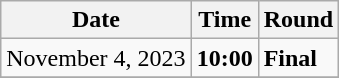<table class="wikitable">
<tr>
<th>Date</th>
<th>Time</th>
<th>Round</th>
</tr>
<tr>
<td>November 4, 2023</td>
<td><strong>10:00</strong></td>
<td><strong>Final</strong></td>
</tr>
<tr>
</tr>
</table>
